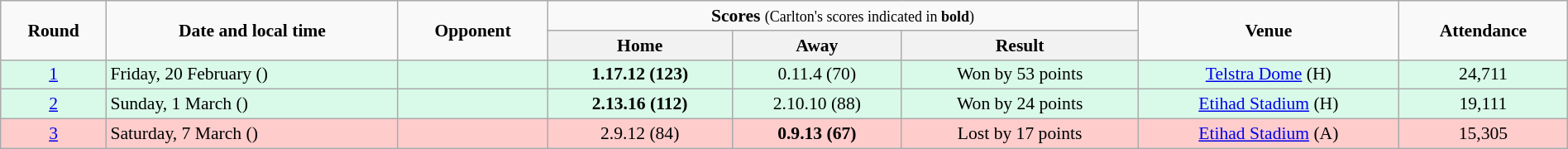<table class="wikitable" style="font-size:90%; text-align:center; width: 100%; margin-left: auto; margin-right: auto;">
<tr>
<td rowspan=2><strong>Round</strong></td>
<td rowspan=2><strong>Date and local time</strong></td>
<td rowspan=2><strong>Opponent</strong></td>
<td colspan=3><strong>Scores</strong> <small>(Carlton's scores indicated in <strong>bold</strong>)</small></td>
<td rowspan=2><strong>Venue</strong></td>
<td rowspan=2><strong>Attendance</strong></td>
</tr>
<tr>
<th>Home</th>
<th>Away</th>
<th>Result</th>
</tr>
<tr style="background:#d9f9e9;">
<td rowspan=1><a href='#'>1</a></td>
<td style="text-align:left;">Friday, 20 February ()</td>
<td style="text-align:left;"></td>
<td><strong>1.17.12 (123)</strong></td>
<td>0.11.4 (70)</td>
<td>Won by 53 points </td>
<td><a href='#'>Telstra Dome</a> (H)</td>
<td>24,711</td>
</tr>
<tr style="background:#d9f9e9;">
<td rowspan=1><a href='#'>2</a></td>
<td style="text-align:left;">Sunday, 1 March ()</td>
<td style="text-align:left;"></td>
<td><strong>2.13.16 (112)</strong></td>
<td>2.10.10 (88)</td>
<td>Won by 24 points </td>
<td><a href='#'>Etihad Stadium</a> (H)</td>
<td>19,111</td>
</tr>
<tr style="background:#fcc;">
<td rowspan=1><a href='#'>3</a></td>
<td style="text-align:left;">Saturday, 7 March ()</td>
<td style="text-align:left;"></td>
<td>2.9.12 (84)</td>
<td><strong>0.9.13 (67)</strong></td>
<td>Lost by 17 points </td>
<td><a href='#'>Etihad Stadium</a> (A)</td>
<td>15,305</td>
</tr>
</table>
